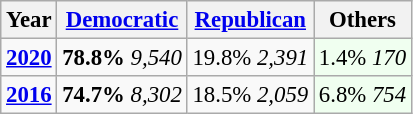<table class="wikitable" style="font-size:95%;">
<tr>
<th>Year</th>
<th><a href='#'>Democratic</a></th>
<th><a href='#'>Republican</a></th>
<th>Others</th>
</tr>
<tr>
<td style="text-align:center;" ><strong><a href='#'>2020</a></strong></td>
<td style="text-align:center;" ><strong>78.8%</strong> <em>9,540</em></td>
<td style="text-align:center;" >19.8% <em>2,391</em></td>
<td style="text-align:center; background:honeyDew;">1.4% <em>170</em></td>
</tr>
<tr>
<td style="text-align:center;" ><strong><a href='#'>2016</a></strong></td>
<td style="text-align:center;" ><strong>74.7%</strong> <em>8,302</em></td>
<td style="text-align:center;" >18.5% <em>2,059</em></td>
<td style="text-align:center; background:honeyDew;">6.8% <em>754</em></td>
</tr>
</table>
